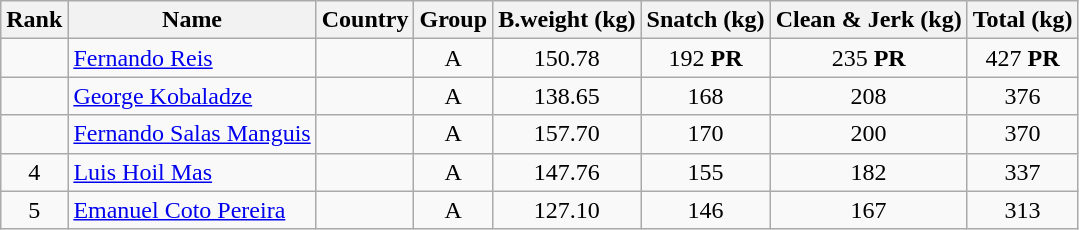<table class="wikitable sortable" style="text-align:center;">
<tr>
<th>Rank</th>
<th>Name</th>
<th>Country</th>
<th>Group</th>
<th>B.weight (kg)</th>
<th>Snatch (kg)</th>
<th>Clean & Jerk (kg)</th>
<th>Total (kg)</th>
</tr>
<tr>
<td></td>
<td align=left><a href='#'>Fernando Reis</a></td>
<td align=left></td>
<td>A</td>
<td>150.78</td>
<td>192 <strong>PR</strong></td>
<td>235 <strong>PR</strong></td>
<td>427 <strong>PR</strong></td>
</tr>
<tr>
<td></td>
<td align=left><a href='#'>George Kobaladze</a></td>
<td align=left></td>
<td>A</td>
<td>138.65</td>
<td>168</td>
<td>208</td>
<td>376</td>
</tr>
<tr>
<td></td>
<td align=left><a href='#'>Fernando Salas Manguis</a></td>
<td align=left></td>
<td>A</td>
<td>157.70</td>
<td>170</td>
<td>200</td>
<td>370</td>
</tr>
<tr>
<td>4</td>
<td align=left><a href='#'>Luis Hoil Mas</a></td>
<td align=left></td>
<td>A</td>
<td>147.76</td>
<td>155</td>
<td>182</td>
<td>337</td>
</tr>
<tr>
<td>5</td>
<td align=left><a href='#'>Emanuel Coto Pereira</a></td>
<td align=left></td>
<td>A</td>
<td>127.10</td>
<td>146</td>
<td>167</td>
<td>313</td>
</tr>
</table>
